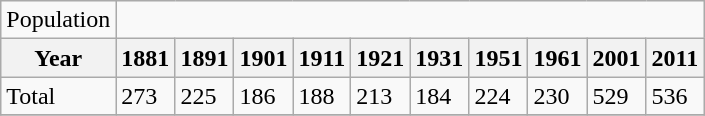<table class="wikitable">
<tr>
<td>Population</td>
</tr>
<tr>
<th>Year</th>
<th>1881</th>
<th>1891</th>
<th>1901</th>
<th>1911</th>
<th>1921</th>
<th>1931</th>
<th>1951</th>
<th>1961</th>
<th>2001</th>
<th>2011</th>
</tr>
<tr>
<td>Total</td>
<td>273</td>
<td>225</td>
<td>186</td>
<td>188</td>
<td>213</td>
<td>184</td>
<td>224</td>
<td>230</td>
<td>529</td>
<td>536</td>
</tr>
<tr>
</tr>
</table>
